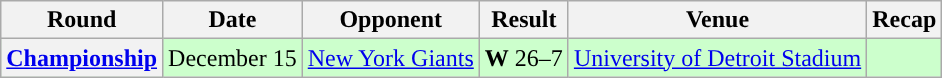<table class="wikitable" style="text-align:center">
<tr>
<th>Round</th>
<th>Date</th>
<th>Opponent</th>
<th>Result</th>
<th>Venue</th>
<th>Recap</th>
</tr>
<tr style="background:#cfc">
<th><a href='#'>Championship</a></th>
<td>December 15</td>
<td><a href='#'>New York Giants</a></td>
<td><strong>W</strong> 26–7</td>
<td><a href='#'>University of Detroit Stadium</a></td>
<td></td>
</tr>
</table>
